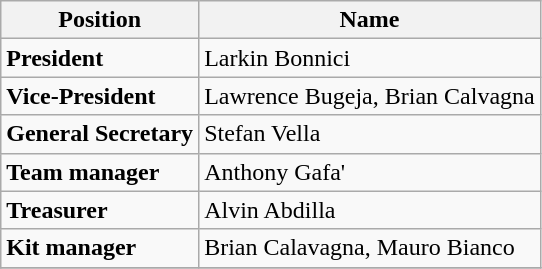<table class="wikitable">
<tr>
<th>Position</th>
<th>Name</th>
</tr>
<tr>
<td><strong>President</strong></td>
<td> Larkin Bonnici</td>
</tr>
<tr>
<td><strong>Vice-President</strong></td>
<td> Lawrence Bugeja, Brian Calvagna</td>
</tr>
<tr>
<td><strong>General Secretary</strong></td>
<td> Stefan Vella</td>
</tr>
<tr>
<td><strong>Team manager</strong></td>
<td> Anthony Gafa'</td>
</tr>
<tr>
<td><strong>Treasurer</strong></td>
<td> Alvin Abdilla</td>
</tr>
<tr>
<td><strong>Kit manager</strong></td>
<td> Brian Calavagna, Mauro Bianco</td>
</tr>
<tr>
</tr>
</table>
